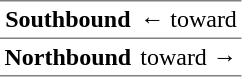<table border="1" cellspacing="0" cellpadding="3" frame="hsides" rules="rows">
<tr>
<th><span>Southbound</span></th>
<td>←   toward </td>
</tr>
<tr>
<th><span>Northbound</span></th>
<td>  toward  →</td>
</tr>
</table>
